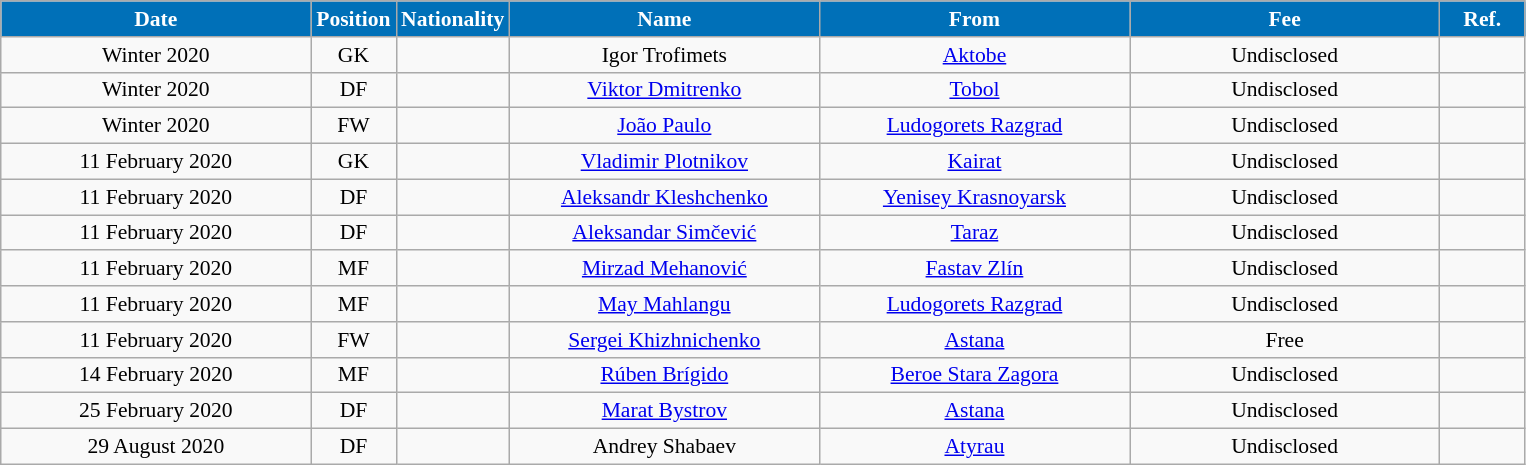<table class="wikitable"  style="text-align:center; font-size:90%; ">
<tr>
<th style="background:#0070B8; color:#FFFFFF; width:200px;">Date</th>
<th style="background:#0070B8; color:#FFFFFF; width:50px;">Position</th>
<th style="background:#0070B8; color:#FFFFFF; width:50px;">Nationality</th>
<th style="background:#0070B8; color:#FFFFFF; width:200px;">Name</th>
<th style="background:#0070B8; color:#FFFFFF; width:200px;">From</th>
<th style="background:#0070B8; color:#FFFFFF; width:200px;">Fee</th>
<th style="background:#0070B8; color:#FFFFFF; width:50px;">Ref.</th>
</tr>
<tr>
<td>Winter 2020</td>
<td>GK</td>
<td></td>
<td>Igor Trofimets</td>
<td><a href='#'>Aktobe</a></td>
<td>Undisclosed</td>
<td></td>
</tr>
<tr>
<td>Winter 2020</td>
<td>DF</td>
<td></td>
<td><a href='#'>Viktor Dmitrenko</a></td>
<td><a href='#'>Tobol</a></td>
<td>Undisclosed</td>
<td></td>
</tr>
<tr>
<td>Winter 2020</td>
<td>FW</td>
<td></td>
<td><a href='#'>João Paulo</a></td>
<td><a href='#'>Ludogorets Razgrad</a></td>
<td>Undisclosed</td>
<td></td>
</tr>
<tr>
<td>11 February 2020</td>
<td>GK</td>
<td></td>
<td><a href='#'>Vladimir Plotnikov</a></td>
<td><a href='#'>Kairat</a></td>
<td>Undisclosed</td>
<td></td>
</tr>
<tr>
<td>11 February 2020</td>
<td>DF</td>
<td></td>
<td><a href='#'>Aleksandr Kleshchenko</a></td>
<td><a href='#'>Yenisey Krasnoyarsk</a></td>
<td>Undisclosed</td>
<td></td>
</tr>
<tr>
<td>11 February 2020</td>
<td>DF</td>
<td></td>
<td><a href='#'>Aleksandar Simčević</a></td>
<td><a href='#'>Taraz</a></td>
<td>Undisclosed</td>
<td></td>
</tr>
<tr>
<td>11 February 2020</td>
<td>MF</td>
<td></td>
<td><a href='#'>Mirzad Mehanović</a></td>
<td><a href='#'>Fastav Zlín</a></td>
<td>Undisclosed</td>
<td></td>
</tr>
<tr>
<td>11 February 2020</td>
<td>MF</td>
<td></td>
<td><a href='#'>May Mahlangu</a></td>
<td><a href='#'>Ludogorets Razgrad</a></td>
<td>Undisclosed</td>
<td></td>
</tr>
<tr>
<td>11 February 2020</td>
<td>FW</td>
<td></td>
<td><a href='#'>Sergei Khizhnichenko</a></td>
<td><a href='#'>Astana</a></td>
<td>Free</td>
<td></td>
</tr>
<tr>
<td>14 February 2020</td>
<td>MF</td>
<td></td>
<td><a href='#'>Rúben Brígido</a></td>
<td><a href='#'>Beroe Stara Zagora</a></td>
<td>Undisclosed</td>
<td></td>
</tr>
<tr>
<td>25 February 2020</td>
<td>DF</td>
<td></td>
<td><a href='#'>Marat Bystrov</a></td>
<td><a href='#'>Astana</a></td>
<td>Undisclosed</td>
<td></td>
</tr>
<tr>
<td>29 August 2020</td>
<td>DF</td>
<td></td>
<td>Andrey Shabaev</td>
<td><a href='#'>Atyrau</a></td>
<td>Undisclosed</td>
<td></td>
</tr>
</table>
